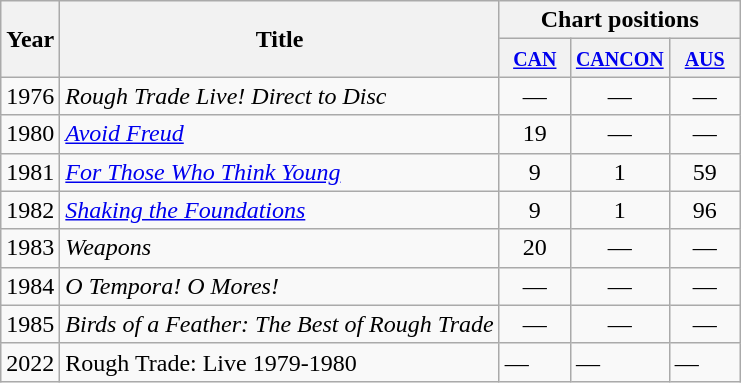<table class="wikitable">
<tr>
<th rowspan=2>Year</th>
<th rowspan=2>Title</th>
<th colspan=3>Chart positions</th>
</tr>
<tr>
<th width="40"><small><a href='#'>CAN</a></small></th>
<th width="40"><small><a href='#'>CANCON</a></small></th>
<th width="40"><small><a href='#'>AUS</a></small></th>
</tr>
<tr>
<td>1976</td>
<td><em>Rough Trade Live! Direct to Disc</em></td>
<td align="center">—</td>
<td align="center">—</td>
<td align="center">—</td>
</tr>
<tr>
<td>1980</td>
<td><em><a href='#'>Avoid Freud</a></em></td>
<td align="center">19</td>
<td align="center">—</td>
<td align="center">—</td>
</tr>
<tr>
<td>1981</td>
<td><em><a href='#'>For Those Who Think Young</a></em></td>
<td align="center">9</td>
<td align="center">1</td>
<td align="center">59</td>
</tr>
<tr>
<td>1982</td>
<td><em><a href='#'>Shaking the Foundations</a></em></td>
<td align="center">9</td>
<td align="center">1</td>
<td align="center">96</td>
</tr>
<tr>
<td>1983</td>
<td><em>Weapons</em></td>
<td align="center">20</td>
<td align="center">—</td>
<td align="center">—</td>
</tr>
<tr>
<td>1984</td>
<td><em>O Tempora! O Mores!</em></td>
<td align="center">—</td>
<td align="center">—</td>
<td align="center">—</td>
</tr>
<tr>
<td>1985</td>
<td><em>Birds of a Feather: The Best of Rough Trade</em></td>
<td align="center">—</td>
<td align="center">—</td>
<td align="center">—</td>
</tr>
<tr>
<td>2022</td>
<td>Rough Trade: Live 1979-1980</td>
<td>—</td>
<td>—</td>
<td>—</td>
</tr>
</table>
